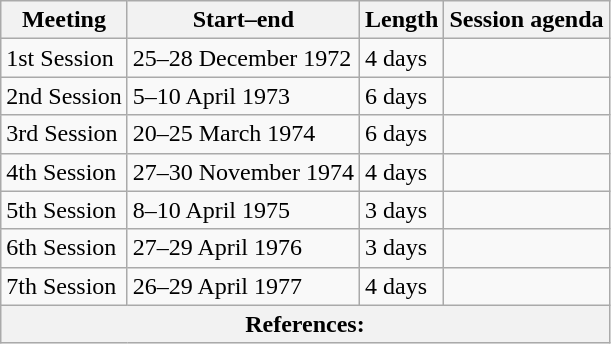<table class="wikitable sortable">
<tr>
<th scope="col">Meeting</th>
<th scope="col">Start–end</th>
<th scope="col">Length</th>
<th scope="col">Session agenda</th>
</tr>
<tr>
<td>1st Session</td>
<td>25–28 December 1972</td>
<td>4 days</td>
<td></td>
</tr>
<tr>
<td>2nd Session</td>
<td>5–10 April 1973</td>
<td>6 days</td>
<td></td>
</tr>
<tr>
<td>3rd Session</td>
<td>20–25 March 1974</td>
<td>6 days</td>
<td></td>
</tr>
<tr>
<td>4th Session</td>
<td>27–30 November 1974</td>
<td>4 days</td>
<td></td>
</tr>
<tr>
<td>5th Session</td>
<td>8–10 April 1975</td>
<td>3 days</td>
<td></td>
</tr>
<tr>
<td>6th Session</td>
<td>27–29 April 1976</td>
<td>3 days</td>
<td></td>
</tr>
<tr>
<td>7th Session</td>
<td>26–29 April 1977</td>
<td>4 days</td>
<td></td>
</tr>
<tr>
<th colspan="8" unsortable><strong>References:</strong><br></th>
</tr>
</table>
